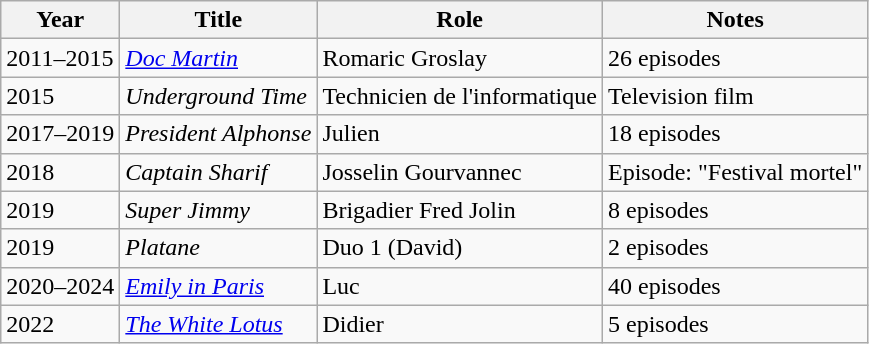<table class="wikitable sortable">
<tr>
<th>Year</th>
<th>Title</th>
<th>Role</th>
<th>Notes</th>
</tr>
<tr>
<td>2011–2015</td>
<td><a href='#'><em>Doc Martin</em></a></td>
<td>Romaric Groslay</td>
<td>26 episodes</td>
</tr>
<tr>
<td>2015</td>
<td><em>Underground Time</em></td>
<td>Technicien de l'informatique</td>
<td>Television film</td>
</tr>
<tr>
<td>2017–2019</td>
<td><em>President Alphonse</em></td>
<td>Julien</td>
<td>18 episodes</td>
</tr>
<tr>
<td>2018</td>
<td><em>Captain Sharif</em></td>
<td>Josselin Gourvannec</td>
<td>Episode: "Festival mortel"</td>
</tr>
<tr>
<td>2019</td>
<td><em>Super Jimmy</em></td>
<td>Brigadier Fred Jolin</td>
<td>8 episodes</td>
</tr>
<tr>
<td>2019</td>
<td><em>Platane</em></td>
<td>Duo 1 (David)</td>
<td>2 episodes</td>
</tr>
<tr>
<td>2020–2024</td>
<td><em><a href='#'>Emily in Paris</a></em></td>
<td>Luc</td>
<td>40 episodes</td>
</tr>
<tr>
<td>2022</td>
<td><em><a href='#'>The White Lotus</a></em></td>
<td>Didier</td>
<td>5 episodes</td>
</tr>
</table>
